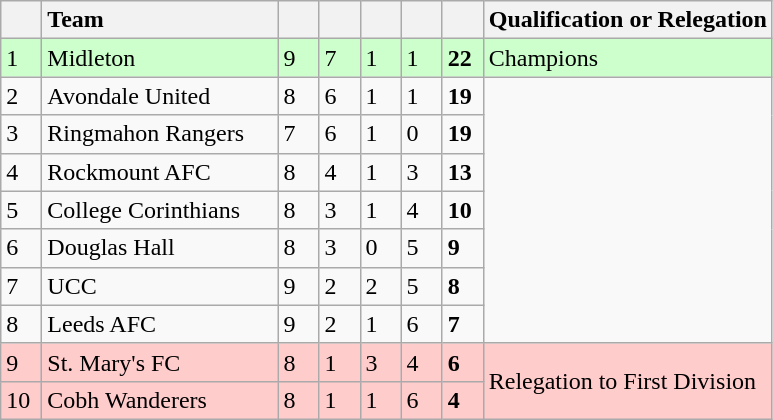<table class="wikitable">
<tr>
<th width="20"></th>
<th width="150" style="text-align:left;">Team</th>
<th width="20"></th>
<th width="20"></th>
<th width="20"></th>
<th width="20"></th>
<th width="20"></th>
<th>Qualification or Relegation</th>
</tr>
<tr style="background:#ccffcc">
<td>1</td>
<td>Midleton</td>
<td>9</td>
<td>7</td>
<td>1</td>
<td>1</td>
<td><strong>22</strong></td>
<td>Champions</td>
</tr>
<tr>
<td>2</td>
<td>Avondale United</td>
<td>8</td>
<td>6</td>
<td>1</td>
<td>1</td>
<td><strong>19</strong></td>
<td rowspan="7"></td>
</tr>
<tr>
<td>3</td>
<td>Ringmahon Rangers</td>
<td>7</td>
<td>6</td>
<td>1</td>
<td>0</td>
<td><strong>19</strong></td>
</tr>
<tr>
<td>4</td>
<td>Rockmount AFC</td>
<td>8</td>
<td>4</td>
<td>1</td>
<td>3</td>
<td><strong>13</strong></td>
</tr>
<tr>
<td>5</td>
<td align="left">College Corinthians</td>
<td>8</td>
<td>3</td>
<td>1</td>
<td>4</td>
<td><strong>10</strong></td>
</tr>
<tr>
<td>6</td>
<td>Douglas Hall</td>
<td>8</td>
<td>3</td>
<td>0</td>
<td>5</td>
<td><strong>9</strong></td>
</tr>
<tr>
<td>7</td>
<td>UCC</td>
<td>9</td>
<td>2</td>
<td>2</td>
<td>5</td>
<td><strong>8</strong></td>
</tr>
<tr>
<td>8</td>
<td>Leeds AFC</td>
<td>9</td>
<td>2</td>
<td>1</td>
<td>6</td>
<td><strong>7</strong></td>
</tr>
<tr style="background:#ffcccc">
<td>9</td>
<td>St. Mary's FC</td>
<td>8</td>
<td>1</td>
<td>3</td>
<td>4</td>
<td><strong>6</strong></td>
<td rowspan="2">Relegation to First Division</td>
</tr>
<tr style="background:#ffcccc">
<td>10</td>
<td align="left">Cobh Wanderers</td>
<td>8</td>
<td>1</td>
<td>1</td>
<td>6</td>
<td><strong>4</strong></td>
</tr>
</table>
